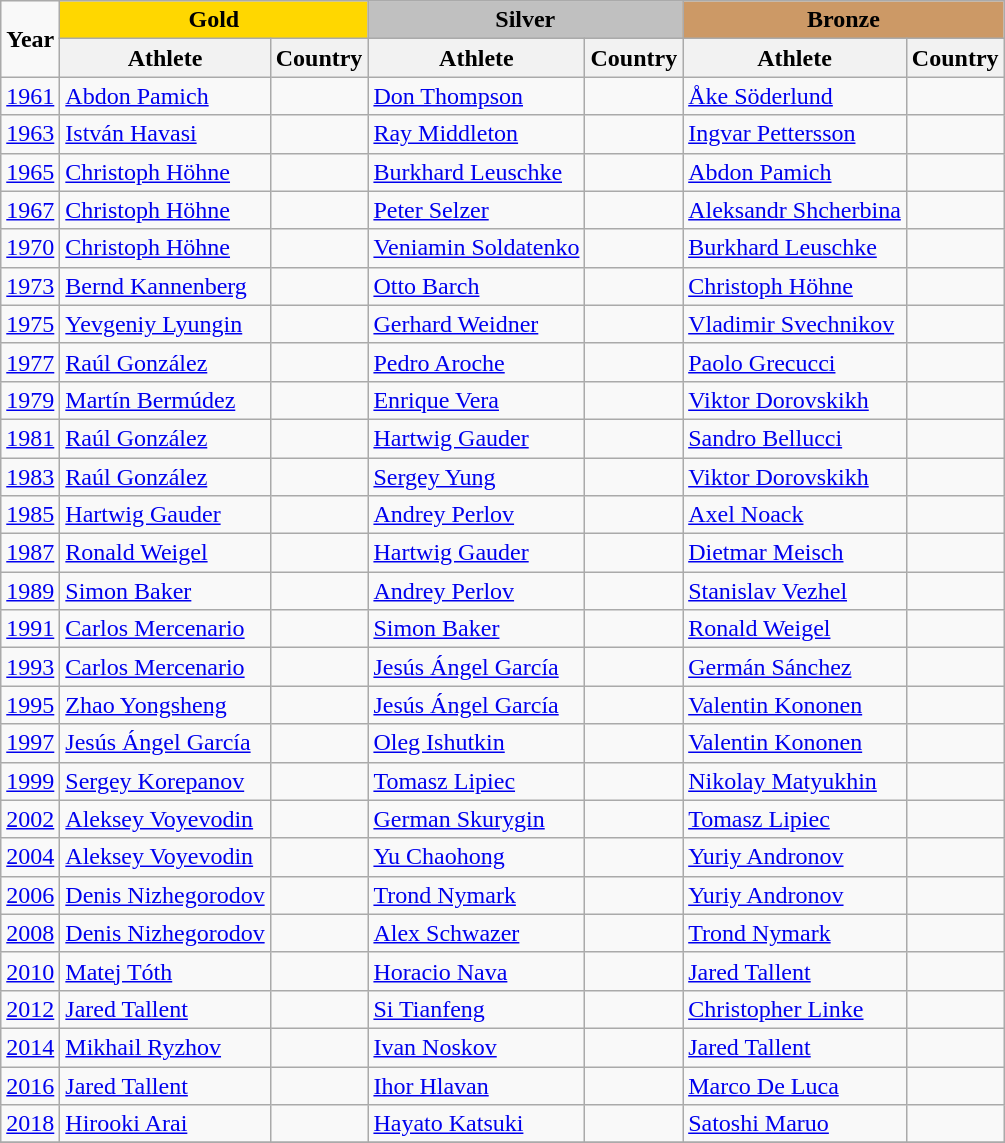<table class="wikitable" width= style="font-size:100%; text-align:center">
<tr>
<td rowspan=2><strong>Year </strong></td>
<td align=center bgcolor=gold colspan=2><strong>Gold</strong></td>
<td align=center bgcolor=silver colspan=2><strong>Silver</strong></td>
<td align=center bgcolor=cc9966 colspan=2><strong>Bronze</strong></td>
</tr>
<tr>
<th>Athlete</th>
<th>Country</th>
<th>Athlete</th>
<th>Country</th>
<th>Athlete</th>
<th>Country</th>
</tr>
<tr>
<td><a href='#'>1961</a></td>
<td><a href='#'>Abdon Pamich</a></td>
<td></td>
<td><a href='#'>Don Thompson</a></td>
<td></td>
<td><a href='#'>Åke Söderlund</a></td>
<td></td>
</tr>
<tr>
<td><a href='#'>1963</a></td>
<td><a href='#'>István Havasi</a></td>
<td></td>
<td><a href='#'>Ray Middleton</a></td>
<td></td>
<td><a href='#'>Ingvar Pettersson</a></td>
<td></td>
</tr>
<tr>
<td><a href='#'>1965</a></td>
<td><a href='#'>Christoph Höhne</a></td>
<td></td>
<td><a href='#'>Burkhard Leuschke</a></td>
<td></td>
<td><a href='#'>Abdon Pamich</a></td>
<td></td>
</tr>
<tr>
<td><a href='#'>1967</a></td>
<td><a href='#'>Christoph Höhne</a></td>
<td></td>
<td><a href='#'>Peter Selzer</a></td>
<td></td>
<td><a href='#'>Aleksandr Shcherbina</a></td>
<td></td>
</tr>
<tr>
<td><a href='#'>1970</a></td>
<td><a href='#'>Christoph Höhne</a></td>
<td></td>
<td><a href='#'>Veniamin Soldatenko</a></td>
<td></td>
<td><a href='#'>Burkhard Leuschke</a></td>
<td></td>
</tr>
<tr>
<td><a href='#'>1973</a></td>
<td><a href='#'>Bernd Kannenberg</a></td>
<td></td>
<td><a href='#'>Otto Barch</a></td>
<td></td>
<td><a href='#'>Christoph Höhne</a></td>
<td></td>
</tr>
<tr>
<td><a href='#'>1975</a></td>
<td><a href='#'>Yevgeniy Lyungin</a></td>
<td></td>
<td><a href='#'>Gerhard Weidner</a></td>
<td></td>
<td><a href='#'>Vladimir Svechnikov</a></td>
<td></td>
</tr>
<tr>
<td><a href='#'>1977</a></td>
<td><a href='#'>Raúl González</a></td>
<td></td>
<td><a href='#'>Pedro Aroche</a></td>
<td></td>
<td><a href='#'>Paolo Grecucci</a></td>
<td></td>
</tr>
<tr>
<td><a href='#'>1979</a></td>
<td><a href='#'>Martín Bermúdez</a></td>
<td></td>
<td><a href='#'>Enrique Vera</a></td>
<td></td>
<td><a href='#'>Viktor Dorovskikh</a></td>
<td></td>
</tr>
<tr>
<td><a href='#'>1981</a></td>
<td><a href='#'>Raúl González</a></td>
<td></td>
<td><a href='#'>Hartwig Gauder</a></td>
<td></td>
<td><a href='#'>Sandro Bellucci</a></td>
<td></td>
</tr>
<tr>
<td><a href='#'>1983</a></td>
<td><a href='#'>Raúl González</a></td>
<td></td>
<td><a href='#'>Sergey Yung</a></td>
<td></td>
<td><a href='#'>Viktor Dorovskikh</a></td>
<td></td>
</tr>
<tr>
<td><a href='#'>1985</a></td>
<td><a href='#'>Hartwig Gauder</a></td>
<td></td>
<td><a href='#'>Andrey Perlov</a></td>
<td></td>
<td><a href='#'>Axel Noack</a></td>
<td></td>
</tr>
<tr>
<td><a href='#'>1987</a></td>
<td><a href='#'>Ronald Weigel</a></td>
<td></td>
<td><a href='#'>Hartwig Gauder</a></td>
<td></td>
<td><a href='#'>Dietmar Meisch</a></td>
<td></td>
</tr>
<tr>
<td><a href='#'>1989</a></td>
<td><a href='#'>Simon Baker</a></td>
<td></td>
<td><a href='#'>Andrey Perlov</a></td>
<td></td>
<td><a href='#'>Stanislav Vezhel</a></td>
<td></td>
</tr>
<tr>
<td><a href='#'>1991</a></td>
<td><a href='#'>Carlos Mercenario</a></td>
<td></td>
<td><a href='#'>Simon Baker</a></td>
<td></td>
<td><a href='#'>Ronald Weigel</a></td>
<td></td>
</tr>
<tr>
<td><a href='#'>1993</a></td>
<td><a href='#'>Carlos Mercenario</a></td>
<td></td>
<td><a href='#'>Jesús Ángel García</a></td>
<td></td>
<td><a href='#'>Germán Sánchez</a></td>
<td></td>
</tr>
<tr>
<td><a href='#'>1995</a></td>
<td><a href='#'>Zhao Yongsheng</a></td>
<td></td>
<td><a href='#'>Jesús Ángel García</a></td>
<td></td>
<td><a href='#'>Valentin Kononen</a></td>
<td></td>
</tr>
<tr>
<td><a href='#'>1997</a></td>
<td><a href='#'>Jesús Ángel García</a></td>
<td></td>
<td><a href='#'>Oleg Ishutkin</a></td>
<td></td>
<td><a href='#'>Valentin Kononen</a></td>
<td></td>
</tr>
<tr>
<td><a href='#'>1999</a></td>
<td><a href='#'>Sergey Korepanov</a></td>
<td></td>
<td><a href='#'>Tomasz Lipiec</a></td>
<td></td>
<td><a href='#'>Nikolay Matyukhin</a></td>
<td></td>
</tr>
<tr>
<td><a href='#'>2002</a></td>
<td><a href='#'>Aleksey Voyevodin</a></td>
<td></td>
<td><a href='#'>German Skurygin</a></td>
<td></td>
<td><a href='#'>Tomasz Lipiec</a></td>
<td></td>
</tr>
<tr>
<td><a href='#'>2004</a></td>
<td><a href='#'>Aleksey Voyevodin</a></td>
<td></td>
<td><a href='#'>Yu Chaohong</a></td>
<td></td>
<td><a href='#'>Yuriy Andronov</a></td>
<td></td>
</tr>
<tr>
<td><a href='#'>2006</a></td>
<td><a href='#'>Denis Nizhegorodov</a></td>
<td></td>
<td><a href='#'>Trond Nymark</a></td>
<td></td>
<td><a href='#'>Yuriy Andronov</a></td>
<td></td>
</tr>
<tr>
<td><a href='#'>2008</a> </td>
<td><a href='#'>Denis Nizhegorodov</a></td>
<td></td>
<td><a href='#'>Alex Schwazer</a></td>
<td></td>
<td><a href='#'>Trond Nymark</a></td>
<td> </td>
</tr>
<tr>
<td><a href='#'>2010</a></td>
<td><a href='#'>Matej Tóth</a></td>
<td></td>
<td><a href='#'>Horacio Nava</a></td>
<td></td>
<td><a href='#'>Jared Tallent</a></td>
<td></td>
</tr>
<tr>
<td><a href='#'>2012</a> </td>
<td><a href='#'>Jared Tallent</a></td>
<td></td>
<td><a href='#'>Si Tianfeng</a></td>
<td></td>
<td><a href='#'>Christopher Linke</a></td>
<td></td>
</tr>
<tr>
<td><a href='#'>2014</a></td>
<td><a href='#'>Mikhail Ryzhov</a></td>
<td></td>
<td><a href='#'>Ivan Noskov</a></td>
<td></td>
<td><a href='#'>Jared Tallent</a></td>
<td></td>
</tr>
<tr>
<td><a href='#'>2016</a> </td>
<td><a href='#'>Jared Tallent</a></td>
<td> </td>
<td><a href='#'>Ihor Hlavan</a></td>
<td> </td>
<td><a href='#'>Marco De Luca</a></td>
<td> </td>
</tr>
<tr>
<td><a href='#'>2018</a></td>
<td><a href='#'>Hirooki Arai</a></td>
<td> </td>
<td><a href='#'>Hayato Katsuki</a></td>
<td> </td>
<td><a href='#'>Satoshi Maruo</a></td>
<td>  </td>
</tr>
<tr>
</tr>
</table>
